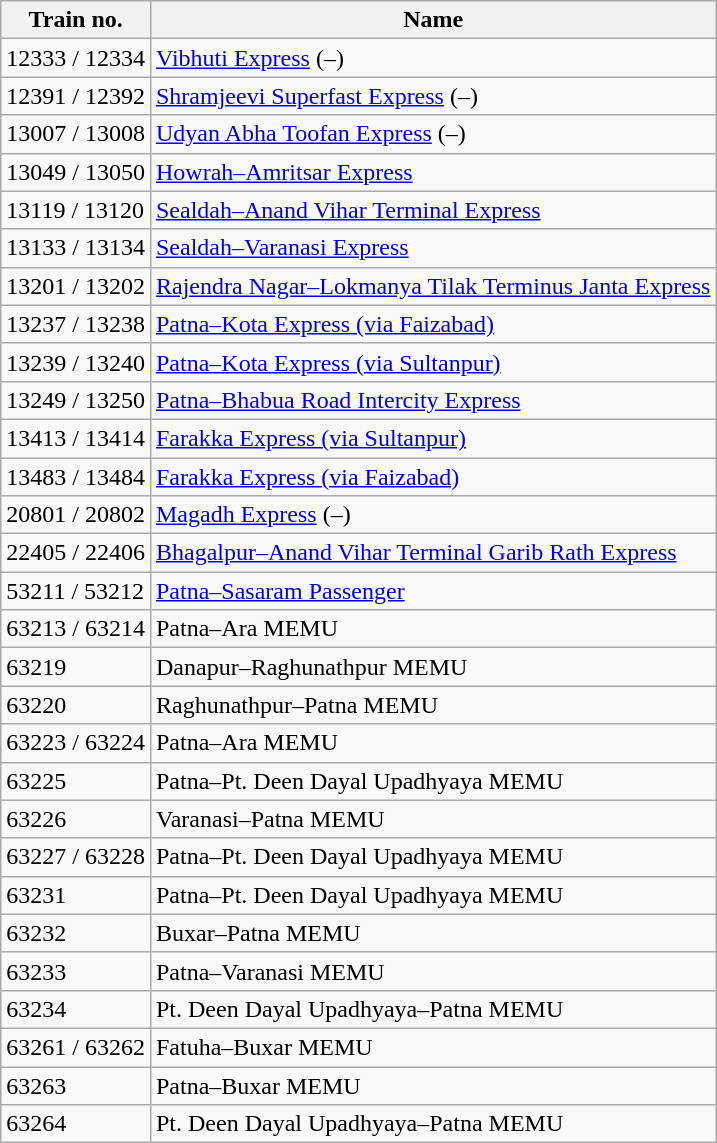<table class="wikitable sortable">
<tr>
<th>Train no.</th>
<th>Name</th>
</tr>
<tr>
<td>12333 / 12334</td>
<td><a href='#'>Vibhuti Express</a> (–)</td>
</tr>
<tr>
<td>12391 / 12392</td>
<td><a href='#'>Shramjeevi Superfast Express</a> (–)</td>
</tr>
<tr>
<td>13007 / 13008</td>
<td><a href='#'>Udyan Abha Toofan Express</a>  (–)</td>
</tr>
<tr>
<td>13049 / 13050</td>
<td><a href='#'>Howrah–Amritsar Express</a></td>
</tr>
<tr>
<td>13119 / 13120</td>
<td><a href='#'>Sealdah–Anand Vihar Terminal Express</a></td>
</tr>
<tr>
<td>13133 / 13134</td>
<td><a href='#'>Sealdah–Varanasi Express</a></td>
</tr>
<tr>
<td>13201 / 13202</td>
<td><a href='#'>Rajendra Nagar–Lokmanya Tilak Terminus Janta Express</a></td>
</tr>
<tr>
<td>13237 / 13238</td>
<td><a href='#'>Patna–Kota Express (via Faizabad)</a></td>
</tr>
<tr>
<td>13239 / 13240</td>
<td><a href='#'>Patna–Kota Express (via Sultanpur)</a></td>
</tr>
<tr>
<td>13249 / 13250</td>
<td><a href='#'>Patna–Bhabua Road Intercity Express</a></td>
</tr>
<tr>
<td>13413 / 13414</td>
<td><a href='#'>Farakka Express (via Sultanpur)</a></td>
</tr>
<tr>
<td>13483 / 13484</td>
<td><a href='#'>Farakka Express (via Faizabad)</a></td>
</tr>
<tr>
<td>20801 / 20802</td>
<td><a href='#'>Magadh Express</a> (–)</td>
</tr>
<tr>
<td>22405 / 22406</td>
<td><a href='#'>Bhagalpur–Anand Vihar Terminal Garib Rath Express</a></td>
</tr>
<tr>
<td>53211 / 53212</td>
<td><a href='#'>Patna–Sasaram Passenger</a></td>
</tr>
<tr>
<td>63213 / 63214</td>
<td>Patna–Ara MEMU</td>
</tr>
<tr>
<td>63219</td>
<td>Danapur–Raghunathpur MEMU</td>
</tr>
<tr>
<td>63220</td>
<td>Raghunathpur–Patna MEMU</td>
</tr>
<tr>
<td>63223 / 63224</td>
<td>Patna–Ara MEMU</td>
</tr>
<tr>
<td>63225</td>
<td>Patna–Pt. Deen Dayal Upadhyaya MEMU</td>
</tr>
<tr>
<td>63226</td>
<td>Varanasi–Patna MEMU</td>
</tr>
<tr>
<td>63227 / 63228</td>
<td>Patna–Pt. Deen Dayal Upadhyaya MEMU</td>
</tr>
<tr>
<td>63231</td>
<td>Patna–Pt. Deen Dayal Upadhyaya MEMU</td>
</tr>
<tr>
<td>63232</td>
<td>Buxar–Patna MEMU</td>
</tr>
<tr>
<td>63233</td>
<td>Patna–Varanasi MEMU</td>
</tr>
<tr>
<td>63234</td>
<td>Pt. Deen Dayal Upadhyaya–Patna MEMU</td>
</tr>
<tr>
<td>63261 / 63262</td>
<td>Fatuha–Buxar MEMU</td>
</tr>
<tr>
<td>63263</td>
<td>Patna–Buxar MEMU</td>
</tr>
<tr>
<td>63264</td>
<td>Pt. Deen Dayal Upadhyaya–Patna MEMU</td>
</tr>
</table>
